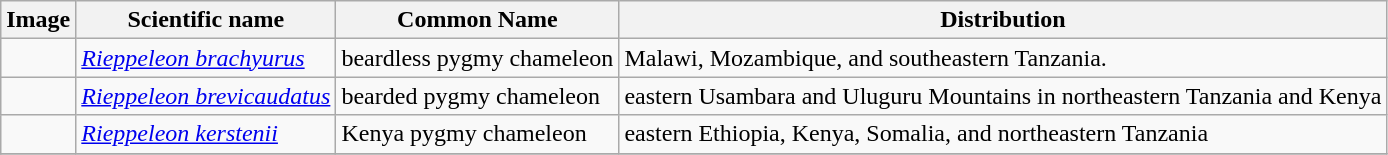<table class="wikitable">
<tr>
<th>Image</th>
<th>Scientific name</th>
<th>Common Name</th>
<th>Distribution</th>
</tr>
<tr>
<td></td>
<td><em><a href='#'>Rieppeleon brachyurus</a></em> </td>
<td>beardless pygmy chameleon</td>
<td>Malawi, Mozambique, and southeastern Tanzania.</td>
</tr>
<tr>
<td></td>
<td><em><a href='#'>Rieppeleon brevicaudatus</a></em> </td>
<td>bearded pygmy chameleon</td>
<td>eastern Usambara and Uluguru Mountains in northeastern Tanzania and Kenya</td>
</tr>
<tr>
<td></td>
<td><em><a href='#'>Rieppeleon kerstenii</a></em> </td>
<td>Kenya pygmy chameleon</td>
<td>eastern Ethiopia, Kenya, Somalia, and northeastern Tanzania</td>
</tr>
<tr>
</tr>
</table>
